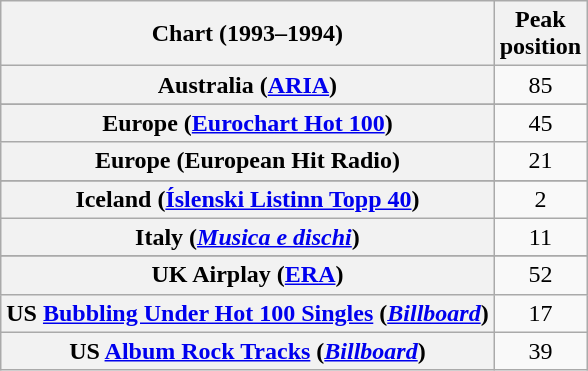<table class="wikitable sortable plainrowheaders" style="text-align:center">
<tr>
<th>Chart (1993–1994)</th>
<th>Peak<br>position</th>
</tr>
<tr>
<th scope="row">Australia (<a href='#'>ARIA</a>)</th>
<td>85</td>
</tr>
<tr>
</tr>
<tr>
</tr>
<tr>
<th scope="row">Europe (<a href='#'>Eurochart Hot 100</a>)</th>
<td>45</td>
</tr>
<tr>
<th scope="row">Europe (European Hit Radio)</th>
<td>21</td>
</tr>
<tr>
</tr>
<tr>
<th scope="row">Iceland (<a href='#'>Íslenski Listinn Topp 40</a>)</th>
<td>2</td>
</tr>
<tr>
<th scope="row">Italy (<em><a href='#'>Musica e dischi</a></em>)</th>
<td>11</td>
</tr>
<tr>
</tr>
<tr>
</tr>
<tr>
</tr>
<tr>
</tr>
<tr>
</tr>
<tr>
<th scope="row">UK Airplay (<a href='#'>ERA</a>)</th>
<td>52</td>
</tr>
<tr>
<th scope="row">US <a href='#'>Bubbling Under Hot 100 Singles</a> (<em><a href='#'>Billboard</a></em>)</th>
<td>17</td>
</tr>
<tr>
<th scope="row">US <a href='#'>Album Rock Tracks</a> (<em><a href='#'>Billboard</a></em>)</th>
<td>39</td>
</tr>
</table>
